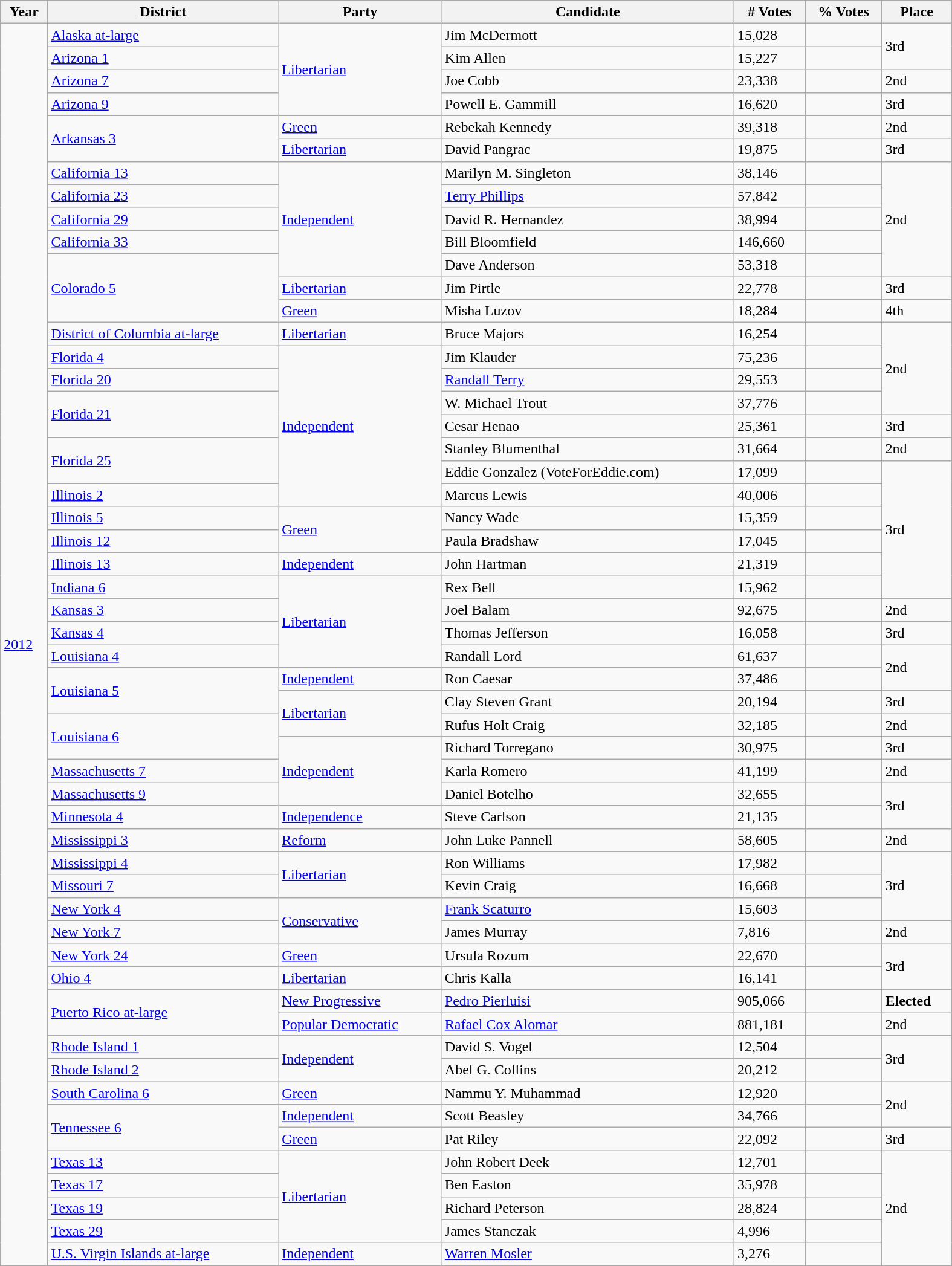<table class="wikitable sortable collapsible collapsed" style="width:1050px">
<tr>
<th>Year</th>
<th>District</th>
<th>Party</th>
<th>Candidate</th>
<th># Votes</th>
<th>% Votes</th>
<th>Place</th>
</tr>
<tr>
<td rowspan=54><a href='#'>2012</a></td>
<td><a href='#'>Alaska at-large</a></td>
<td rowspan=4><a href='#'>Libertarian</a></td>
<td>Jim McDermott</td>
<td>15,028</td>
<td></td>
<td rowspan=2>3rd</td>
</tr>
<tr>
<td><a href='#'>Arizona 1</a></td>
<td>Kim Allen</td>
<td>15,227</td>
<td></td>
</tr>
<tr>
<td><a href='#'>Arizona 7</a></td>
<td>Joe Cobb</td>
<td>23,338</td>
<td></td>
<td>2nd</td>
</tr>
<tr>
<td><a href='#'>Arizona 9</a></td>
<td>Powell E. Gammill</td>
<td>16,620</td>
<td></td>
<td>3rd</td>
</tr>
<tr>
<td rowspan=2><a href='#'>Arkansas 3</a></td>
<td><a href='#'>Green</a></td>
<td>Rebekah Kennedy</td>
<td>39,318</td>
<td></td>
<td>2nd</td>
</tr>
<tr>
<td><a href='#'>Libertarian</a></td>
<td>David Pangrac</td>
<td>19,875</td>
<td></td>
<td>3rd</td>
</tr>
<tr>
<td><a href='#'>California 13</a></td>
<td rowspan=5><a href='#'>Independent</a></td>
<td>Marilyn M. Singleton</td>
<td>38,146</td>
<td></td>
<td rowspan=5>2nd</td>
</tr>
<tr>
<td><a href='#'>California 23</a></td>
<td><a href='#'>Terry Phillips</a></td>
<td>57,842</td>
<td></td>
</tr>
<tr>
<td><a href='#'>California 29</a></td>
<td>David R. Hernandez</td>
<td>38,994</td>
<td></td>
</tr>
<tr>
<td><a href='#'>California 33</a></td>
<td>Bill Bloomfield</td>
<td>146,660</td>
<td></td>
</tr>
<tr>
<td rowspan=3><a href='#'>Colorado 5</a></td>
<td>Dave Anderson</td>
<td>53,318</td>
<td></td>
</tr>
<tr>
<td><a href='#'>Libertarian</a></td>
<td>Jim Pirtle</td>
<td>22,778</td>
<td></td>
<td>3rd</td>
</tr>
<tr>
<td><a href='#'>Green</a></td>
<td>Misha Luzov</td>
<td>18,284</td>
<td></td>
<td>4th</td>
</tr>
<tr>
<td><a href='#'>District of Columbia at-large</a></td>
<td><a href='#'>Libertarian</a></td>
<td>Bruce Majors</td>
<td>16,254</td>
<td></td>
<td rowspan=4>2nd</td>
</tr>
<tr>
<td><a href='#'>Florida 4</a></td>
<td rowspan=7><a href='#'>Independent</a></td>
<td>Jim Klauder</td>
<td>75,236</td>
<td></td>
</tr>
<tr>
<td><a href='#'>Florida 20</a></td>
<td><a href='#'>Randall Terry</a></td>
<td>29,553</td>
<td></td>
</tr>
<tr>
<td rowspan=2><a href='#'>Florida 21</a></td>
<td>W. Michael Trout</td>
<td>37,776</td>
<td></td>
</tr>
<tr>
<td>Cesar Henao</td>
<td>25,361</td>
<td></td>
<td>3rd</td>
</tr>
<tr>
<td rowspan=2><a href='#'>Florida 25</a></td>
<td>Stanley Blumenthal</td>
<td>31,664</td>
<td></td>
<td>2nd</td>
</tr>
<tr>
<td>Eddie Gonzalez (VoteForEddie.com)</td>
<td>17,099</td>
<td></td>
<td rowspan=6>3rd</td>
</tr>
<tr>
<td><a href='#'>Illinois 2</a></td>
<td>Marcus Lewis</td>
<td>40,006</td>
<td></td>
</tr>
<tr>
<td><a href='#'>Illinois 5</a></td>
<td rowspan=2><a href='#'>Green</a></td>
<td>Nancy Wade</td>
<td>15,359</td>
<td></td>
</tr>
<tr>
<td><a href='#'>Illinois 12</a></td>
<td>Paula Bradshaw</td>
<td>17,045</td>
<td></td>
</tr>
<tr>
<td><a href='#'>Illinois 13</a></td>
<td><a href='#'>Independent</a></td>
<td>John Hartman</td>
<td>21,319</td>
<td></td>
</tr>
<tr>
<td><a href='#'>Indiana 6</a></td>
<td rowspan=4><a href='#'>Libertarian</a></td>
<td>Rex Bell</td>
<td>15,962</td>
<td></td>
</tr>
<tr>
<td><a href='#'>Kansas 3</a></td>
<td>Joel Balam</td>
<td>92,675</td>
<td></td>
<td>2nd</td>
</tr>
<tr>
<td><a href='#'>Kansas 4</a></td>
<td>Thomas Jefferson</td>
<td>16,058</td>
<td></td>
<td>3rd</td>
</tr>
<tr>
<td><a href='#'>Louisiana 4</a></td>
<td>Randall Lord</td>
<td>61,637</td>
<td></td>
<td rowspan=2>2nd</td>
</tr>
<tr>
<td rowspan=2><a href='#'>Louisiana 5</a></td>
<td><a href='#'>Independent</a></td>
<td>Ron Caesar</td>
<td>37,486</td>
<td></td>
</tr>
<tr>
<td rowspan=2><a href='#'>Libertarian</a></td>
<td>Clay Steven Grant</td>
<td>20,194</td>
<td></td>
<td>3rd</td>
</tr>
<tr>
<td rowspan=2><a href='#'>Louisiana 6</a></td>
<td>Rufus Holt Craig</td>
<td>32,185</td>
<td></td>
<td>2nd</td>
</tr>
<tr>
<td rowspan=3><a href='#'>Independent</a></td>
<td>Richard Torregano</td>
<td>30,975</td>
<td></td>
<td>3rd</td>
</tr>
<tr>
<td><a href='#'>Massachusetts 7</a></td>
<td>Karla Romero</td>
<td>41,199</td>
<td></td>
<td>2nd</td>
</tr>
<tr>
<td><a href='#'>Massachusetts 9</a></td>
<td>Daniel Botelho</td>
<td>32,655</td>
<td></td>
<td rowspan=2>3rd</td>
</tr>
<tr>
<td><a href='#'>Minnesota 4</a></td>
<td><a href='#'>Independence</a></td>
<td>Steve Carlson</td>
<td>21,135</td>
<td></td>
</tr>
<tr>
<td><a href='#'>Mississippi 3</a></td>
<td><a href='#'>Reform</a></td>
<td>John Luke Pannell</td>
<td>58,605</td>
<td></td>
<td>2nd</td>
</tr>
<tr>
<td><a href='#'>Mississippi 4</a></td>
<td rowspan=2><a href='#'>Libertarian</a></td>
<td>Ron Williams</td>
<td>17,982</td>
<td></td>
<td rowspan=3>3rd</td>
</tr>
<tr>
<td><a href='#'>Missouri 7</a></td>
<td>Kevin Craig</td>
<td>16,668</td>
<td></td>
</tr>
<tr>
<td><a href='#'>New York 4</a></td>
<td rowspan=2><a href='#'>Conservative</a></td>
<td><a href='#'>Frank Scaturro</a></td>
<td>15,603</td>
<td></td>
</tr>
<tr>
<td><a href='#'>New York 7</a></td>
<td>James Murray</td>
<td>7,816</td>
<td></td>
<td>2nd</td>
</tr>
<tr>
<td><a href='#'>New York 24</a></td>
<td><a href='#'>Green</a></td>
<td>Ursula Rozum</td>
<td>22,670</td>
<td></td>
<td rowspan=2>3rd</td>
</tr>
<tr>
<td><a href='#'>Ohio 4</a></td>
<td><a href='#'>Libertarian</a></td>
<td>Chris Kalla</td>
<td>16,141</td>
<td></td>
</tr>
<tr>
<td rowspan=2><a href='#'>Puerto Rico at-large</a></td>
<td><a href='#'>New Progressive</a></td>
<td><a href='#'>Pedro Pierluisi</a></td>
<td>905,066</td>
<td></td>
<td><strong>Elected</strong></td>
</tr>
<tr>
<td><a href='#'>Popular Democratic</a></td>
<td><a href='#'>Rafael Cox Alomar</a></td>
<td>881,181</td>
<td></td>
<td>2nd</td>
</tr>
<tr>
<td><a href='#'>Rhode Island 1</a></td>
<td rowspan=2><a href='#'>Independent</a></td>
<td>David S. Vogel</td>
<td>12,504</td>
<td></td>
<td rowspan=2>3rd</td>
</tr>
<tr>
<td><a href='#'>Rhode Island 2</a></td>
<td>Abel G. Collins</td>
<td>20,212</td>
<td></td>
</tr>
<tr>
<td><a href='#'>South Carolina 6</a></td>
<td><a href='#'>Green</a></td>
<td>Nammu Y. Muhammad</td>
<td>12,920</td>
<td></td>
<td rowspan=2>2nd</td>
</tr>
<tr>
<td rowspan=2><a href='#'>Tennessee 6</a></td>
<td><a href='#'>Independent</a></td>
<td>Scott Beasley</td>
<td>34,766</td>
<td></td>
</tr>
<tr>
<td><a href='#'>Green</a></td>
<td>Pat Riley</td>
<td>22,092</td>
<td></td>
<td>3rd</td>
</tr>
<tr>
<td><a href='#'>Texas 13</a></td>
<td rowspan=4><a href='#'>Libertarian</a></td>
<td>John Robert Deek</td>
<td>12,701</td>
<td></td>
<td rowspan=5>2nd</td>
</tr>
<tr>
<td><a href='#'>Texas 17</a></td>
<td>Ben Easton</td>
<td>35,978</td>
<td></td>
</tr>
<tr>
<td><a href='#'>Texas 19</a></td>
<td>Richard Peterson</td>
<td>28,824</td>
<td></td>
</tr>
<tr>
<td><a href='#'>Texas 29</a></td>
<td>James Stanczak</td>
<td>4,996</td>
<td></td>
</tr>
<tr>
<td><a href='#'>U.S. Virgin Islands at-large</a></td>
<td><a href='#'>Independent</a></td>
<td><a href='#'>Warren Mosler</a></td>
<td>3,276</td>
<td></td>
</tr>
</table>
